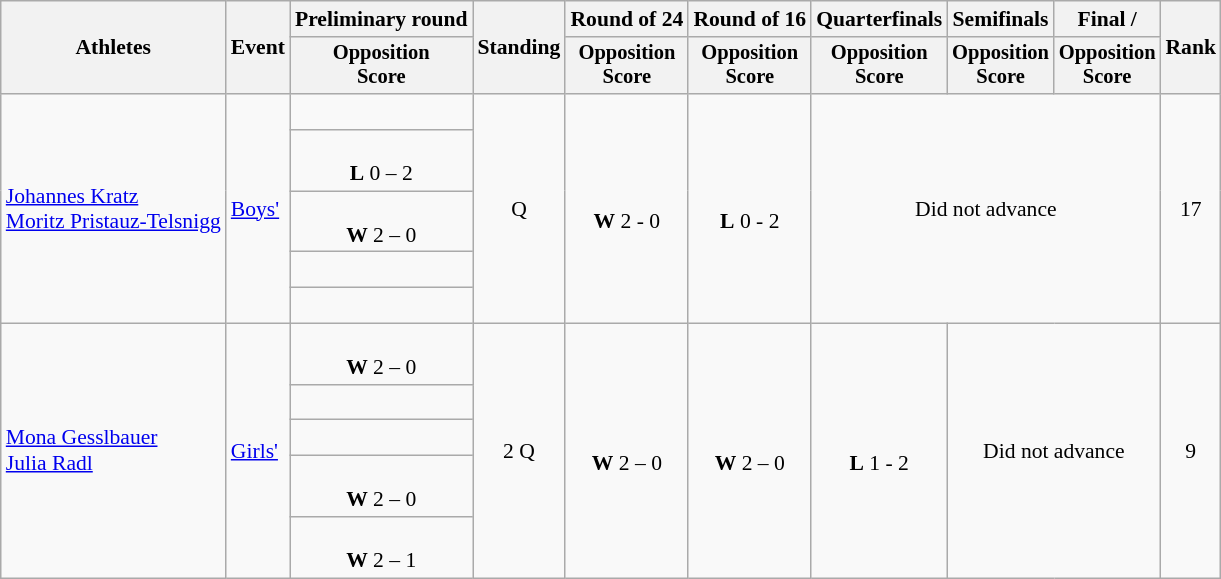<table class=wikitable style="font-size:90%">
<tr>
<th rowspan="2">Athletes</th>
<th rowspan="2">Event</th>
<th>Preliminary round</th>
<th rowspan="2">Standing</th>
<th>Round of 24</th>
<th>Round of 16</th>
<th>Quarterfinals</th>
<th>Semifinals</th>
<th>Final / </th>
<th rowspan=2>Rank</th>
</tr>
<tr style="font-size:95%">
<th>Opposition<br>Score</th>
<th>Opposition<br>Score</th>
<th>Opposition<br>Score</th>
<th>Opposition<br>Score</th>
<th>Opposition<br>Score</th>
<th>Opposition<br>Score</th>
</tr>
<tr align=center>
<td align=left rowspan=5><a href='#'>Johannes Kratz</a><br><a href='#'>Moritz Pristauz-Telsnigg</a></td>
<td align=left rowspan=5><a href='#'>Boys'</a></td>
<td><br></td>
<td rowspan=5>Q</td>
<td rowspan=5><br><strong>W</strong> 2 - 0</td>
<td rowspan=5><br><strong>L</strong> 0 - 2</td>
<td rowspan=5 colspan=3>Did not advance</td>
<td rowspan=5>17</td>
</tr>
<tr align=center>
<td><br><strong>L</strong> 0 – 2</td>
</tr>
<tr align=center>
<td><br><strong>W</strong> 2 – 0</td>
</tr>
<tr align=center>
<td><br></td>
</tr>
<tr align=center>
<td><br></td>
</tr>
<tr align=center>
<td align=left rowspan=5><a href='#'>Mona Gesslbauer</a><br><a href='#'>Julia Radl</a></td>
<td align=left rowspan=5><a href='#'>Girls'</a></td>
<td><br><strong>W</strong> 2 – 0</td>
<td rowspan=5>2 Q</td>
<td rowspan=5><br><strong>W</strong> 2 – 0</td>
<td rowspan=5><br><strong>W</strong> 2 – 0</td>
<td rowspan=5><br><strong>L</strong> 1 - 2</td>
<td rowspan=5 colspan=2>Did not advance</td>
<td rowspan=5>9</td>
</tr>
<tr align=center>
<td><br></td>
</tr>
<tr align=center>
<td><br></td>
</tr>
<tr align=center>
<td><br><strong>W</strong> 2 – 0</td>
</tr>
<tr align=center>
<td><br><strong>W</strong> 2 – 1</td>
</tr>
</table>
